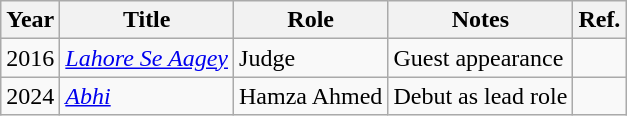<table class="wikitable">
<tr>
<th>Year</th>
<th>Title</th>
<th>Role</th>
<th>Notes</th>
<th>Ref.</th>
</tr>
<tr>
<td>2016</td>
<td><em><a href='#'>Lahore Se Aagey</a></em></td>
<td>Judge</td>
<td>Guest appearance</td>
<td></td>
</tr>
<tr>
<td>2024</td>
<td><em><a href='#'>Abhi</a></em></td>
<td>Hamza Ahmed</td>
<td>Debut as lead role</td>
<td></td>
</tr>
</table>
